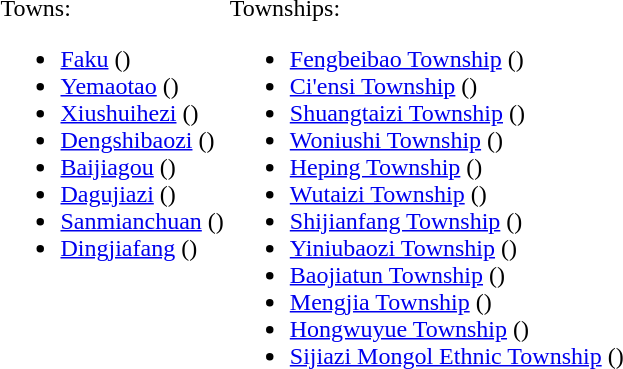<table>
<tr>
<td valign=top><br>Towns:<ul><li><a href='#'>Faku</a> ()</li><li><a href='#'>Yemaotao</a> ()</li><li><a href='#'>Xiushuihezi</a> ()</li><li><a href='#'>Dengshibaozi</a> ()</li><li><a href='#'>Baijiagou</a> ()</li><li><a href='#'>Dagujiazi</a> ()</li><li><a href='#'>Sanmianchuan</a> ()</li><li><a href='#'>Dingjiafang</a> ()</li></ul></td>
<td valign=top><br>Townships:<ul><li><a href='#'>Fengbeibao Township</a> ()</li><li><a href='#'>Ci'ensi Township</a> ()</li><li><a href='#'>Shuangtaizi Township</a> ()</li><li><a href='#'>Woniushi Township</a> ()</li><li><a href='#'>Heping Township</a> ()</li><li><a href='#'>Wutaizi Township</a> ()</li><li><a href='#'>Shijianfang Township</a> ()</li><li><a href='#'>Yiniubaozi Township</a> ()</li><li><a href='#'>Baojiatun Township</a> ()</li><li><a href='#'>Mengjia Township</a> ()</li><li><a href='#'>Hongwuyue Township</a> ()</li><li><a href='#'>Sijiazi Mongol Ethnic Township</a> ()</li></ul></td>
</tr>
</table>
